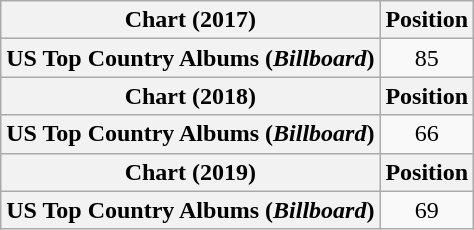<table class="wikitable plainrowheaders" style="text-align:center">
<tr>
<th scope="col">Chart (2017)</th>
<th scope="col">Position</th>
</tr>
<tr>
<th scope="row">US Top Country Albums (<em>Billboard</em>)</th>
<td>85</td>
</tr>
<tr>
<th scope="col">Chart (2018)</th>
<th scope="col">Position</th>
</tr>
<tr>
<th scope="row">US Top Country Albums (<em>Billboard</em>)</th>
<td>66</td>
</tr>
<tr>
<th scope="col">Chart (2019)</th>
<th scope="col">Position</th>
</tr>
<tr>
<th scope="row">US Top Country Albums (<em>Billboard</em>)</th>
<td>69</td>
</tr>
</table>
